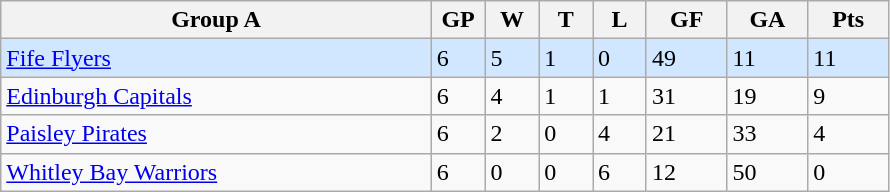<table class="wikitable">
<tr>
<th width="40%">Group A</th>
<th width="5%">GP</th>
<th width="5%">W</th>
<th width="5%">T</th>
<th width="5%">L</th>
<th width="7.5%">GF</th>
<th width="7.5%">GA</th>
<th width="7.5%">Pts</th>
</tr>
<tr bgcolor="#D0E7FF">
<td><a href='#'>Fife Flyers</a></td>
<td>6</td>
<td>5</td>
<td>1</td>
<td>0</td>
<td>49</td>
<td>11</td>
<td>11</td>
</tr>
<tr>
<td><a href='#'>Edinburgh Capitals</a></td>
<td>6</td>
<td>4</td>
<td>1</td>
<td>1</td>
<td>31</td>
<td>19</td>
<td>9</td>
</tr>
<tr>
<td><a href='#'>Paisley Pirates</a></td>
<td>6</td>
<td>2</td>
<td>0</td>
<td>4</td>
<td>21</td>
<td>33</td>
<td>4</td>
</tr>
<tr>
<td><a href='#'>Whitley Bay Warriors</a></td>
<td>6</td>
<td>0</td>
<td>0</td>
<td>6</td>
<td>12</td>
<td>50</td>
<td>0</td>
</tr>
</table>
